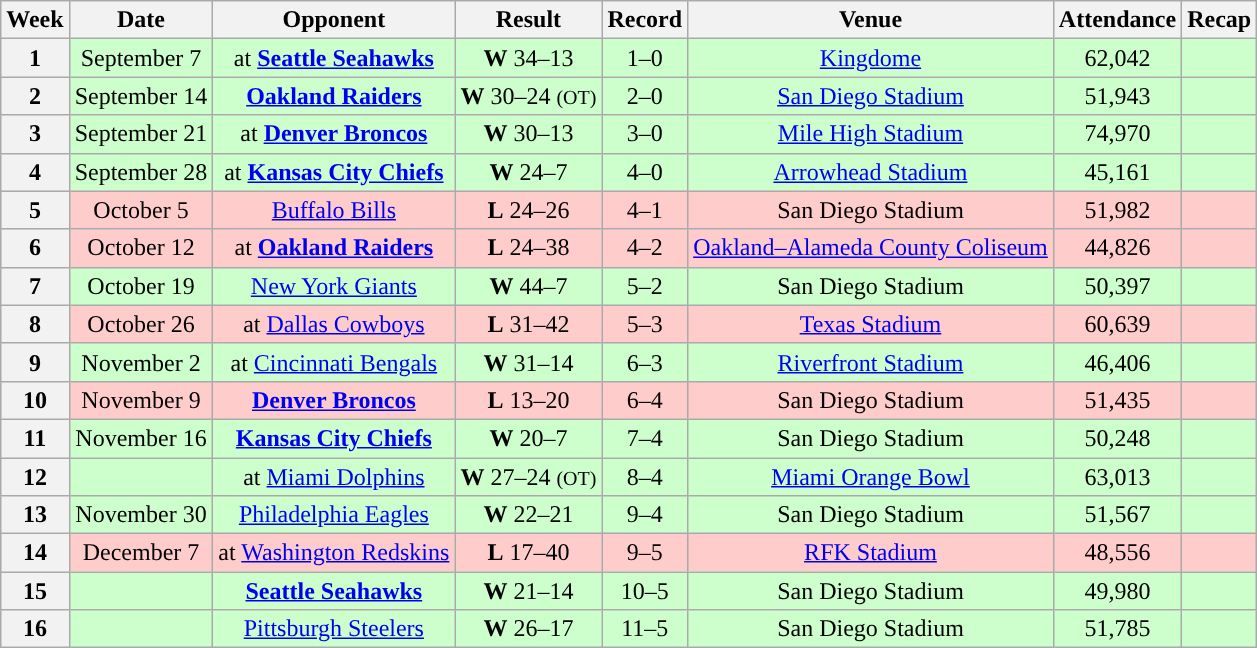<table class="wikitable" style="text-align:center">
<tr>
<th>Week</th>
<th>Date</th>
<th>Opponent</th>
<th>Result</th>
<th>Record</th>
<th>Venue</th>
<th>Attendance</th>
<th>Recap</th>
</tr>
<tr style="background:#cfc">
<th>1</th>
<td>September 7</td>
<td>at <strong><a href='#'>Seattle Seahawks</a></strong></td>
<td><strong>W</strong> 34–13</td>
<td>1–0</td>
<td><a href='#'>Kingdome</a></td>
<td>62,042</td>
<td></td>
</tr>
<tr style="background:#cfc">
<th>2</th>
<td>September 14</td>
<td><strong><a href='#'>Oakland Raiders</a></strong></td>
<td><strong>W</strong> 30–24 <small>(OT)</small></td>
<td>2–0</td>
<td><a href='#'>San Diego Stadium</a></td>
<td>51,943</td>
<td></td>
</tr>
<tr style="background:#cfc">
<th>3</th>
<td>September 21</td>
<td>at <strong><a href='#'>Denver Broncos</a></strong></td>
<td><strong>W</strong> 30–13</td>
<td>3–0</td>
<td><a href='#'>Mile High Stadium</a></td>
<td>74,970</td>
<td></td>
</tr>
<tr style="background:#cfc">
<th>4</th>
<td>September 28</td>
<td>at <strong><a href='#'>Kansas City Chiefs</a></strong></td>
<td><strong>W</strong> 24–7</td>
<td>4–0</td>
<td><a href='#'>Arrowhead Stadium</a></td>
<td>45,161</td>
<td></td>
</tr>
<tr style="background:#fcc">
<th>5</th>
<td>October 5</td>
<td><a href='#'>Buffalo Bills</a></td>
<td><strong>L</strong> 24–26</td>
<td>4–1</td>
<td>San Diego Stadium</td>
<td>51,982</td>
<td></td>
</tr>
<tr style="background:#fcc">
<th>6</th>
<td>October 12</td>
<td>at <strong><a href='#'>Oakland Raiders</a></strong></td>
<td><strong>L</strong> 24–38</td>
<td>4–2</td>
<td><a href='#'>Oakland–Alameda County Coliseum</a></td>
<td>44,826</td>
<td></td>
</tr>
<tr style="background:#cfc">
<th>7</th>
<td>October 19</td>
<td><a href='#'>New York Giants</a></td>
<td><strong>W</strong> 44–7</td>
<td>5–2</td>
<td>San Diego Stadium</td>
<td>50,397</td>
<td></td>
</tr>
<tr style="background:#fcc">
<th>8</th>
<td>October 26</td>
<td>at <a href='#'>Dallas Cowboys</a></td>
<td><strong>L</strong> 31–42</td>
<td>5–3</td>
<td><a href='#'>Texas Stadium</a></td>
<td>60,639</td>
<td></td>
</tr>
<tr style="background:#cfc">
<th>9</th>
<td>November 2</td>
<td>at <a href='#'>Cincinnati Bengals</a></td>
<td><strong>W</strong> 31–14</td>
<td>6–3</td>
<td><a href='#'>Riverfront Stadium</a></td>
<td>46,406</td>
<td></td>
</tr>
<tr style="background:#fcc">
<th>10</th>
<td>November 9</td>
<td><strong><a href='#'>Denver Broncos</a></strong></td>
<td><strong>L</strong> 13–20</td>
<td>6–4</td>
<td>San Diego Stadium</td>
<td>51,435</td>
<td></td>
</tr>
<tr style="background:#cfc">
<th>11</th>
<td>November 16</td>
<td><strong><a href='#'>Kansas City Chiefs</a></strong></td>
<td><strong>W</strong> 20–7</td>
<td>7–4</td>
<td>San Diego Stadium</td>
<td>50,248</td>
<td></td>
</tr>
<tr style="background:#cfc">
<th>12</th>
<td></td>
<td>at <a href='#'>Miami Dolphins</a></td>
<td><strong>W</strong> 27–24 <small>(OT)</small></td>
<td>8–4</td>
<td><a href='#'>Miami Orange Bowl</a></td>
<td>63,013</td>
<td></td>
</tr>
<tr style="background:#cfc">
<th>13</th>
<td>November 30</td>
<td><a href='#'>Philadelphia Eagles</a></td>
<td><strong>W</strong> 22–21</td>
<td>9–4</td>
<td>San Diego Stadium</td>
<td>51,567</td>
<td></td>
</tr>
<tr style="background:#fcc">
<th>14</th>
<td>December 7</td>
<td>at <a href='#'>Washington Redskins</a></td>
<td><strong>L</strong> 17–40</td>
<td>9–5</td>
<td><a href='#'>RFK Stadium</a></td>
<td>48,556</td>
<td></td>
</tr>
<tr style="background:#cfc">
<th>15</th>
<td></td>
<td><strong><a href='#'>Seattle Seahawks</a></strong></td>
<td><strong>W</strong> 21–14</td>
<td>10–5</td>
<td>San Diego Stadium</td>
<td>49,980</td>
<td></td>
</tr>
<tr style="background:#cfc">
<th>16</th>
<td></td>
<td><a href='#'>Pittsburgh Steelers</a></td>
<td><strong>W</strong> 26–17</td>
<td>11–5</td>
<td>San Diego Stadium</td>
<td>51,785</td>
<td></td>
</tr>
</table>
